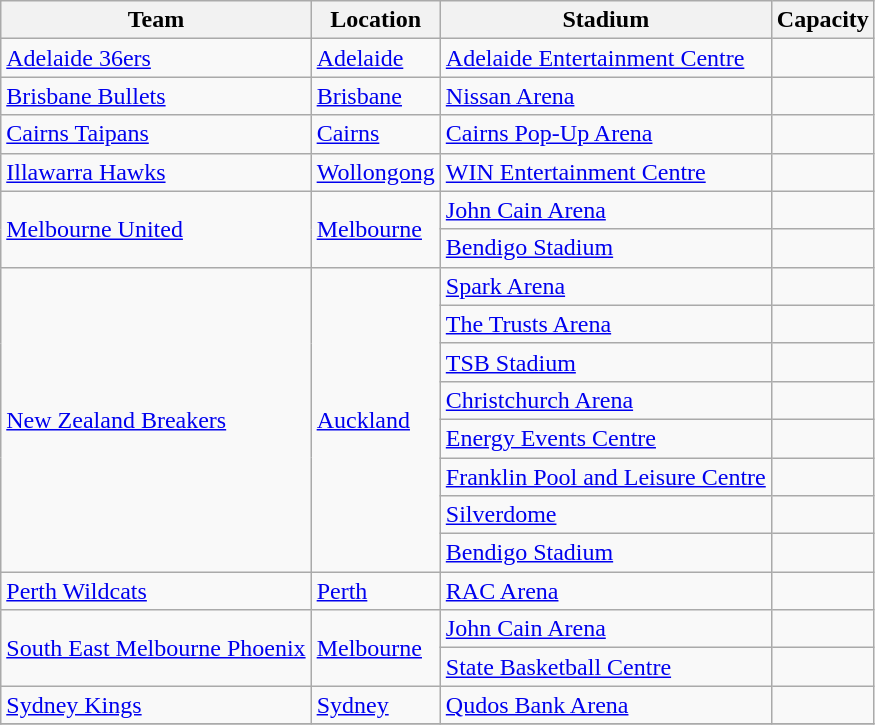<table class="wikitable sortable">
<tr>
<th>Team</th>
<th>Location</th>
<th>Stadium</th>
<th>Capacity</th>
</tr>
<tr>
<td><a href='#'>Adelaide 36ers</a></td>
<td><a href='#'>Adelaide</a></td>
<td><a href='#'>Adelaide Entertainment Centre</a></td>
<td style="text-align:center"></td>
</tr>
<tr>
<td><a href='#'>Brisbane Bullets</a></td>
<td><a href='#'>Brisbane</a></td>
<td><a href='#'>Nissan Arena</a></td>
<td style="text-align:center"></td>
</tr>
<tr>
<td><a href='#'>Cairns Taipans</a></td>
<td><a href='#'>Cairns</a></td>
<td><a href='#'>Cairns Pop-Up Arena</a></td>
<td style="text-align:center"></td>
</tr>
<tr>
<td><a href='#'>Illawarra Hawks</a></td>
<td><a href='#'>Wollongong</a></td>
<td><a href='#'>WIN Entertainment Centre</a></td>
<td style="text-align:center"></td>
</tr>
<tr>
<td rowspan="2"><a href='#'>Melbourne United</a></td>
<td rowspan="2"><a href='#'>Melbourne</a></td>
<td><a href='#'>John Cain Arena</a></td>
<td style="text-align:center"></td>
</tr>
<tr>
<td><a href='#'>Bendigo Stadium</a></td>
<td style="text-align:center"></td>
</tr>
<tr>
<td rowspan="8"><a href='#'>New Zealand Breakers</a></td>
<td rowspan="8"><a href='#'>Auckland</a></td>
<td><a href='#'>Spark Arena</a></td>
<td style="text-align:center"></td>
</tr>
<tr>
<td><a href='#'>The Trusts Arena</a></td>
<td style="text-align:center"></td>
</tr>
<tr>
<td><a href='#'>TSB Stadium</a></td>
<td style="text-align:center"></td>
</tr>
<tr>
<td><a href='#'>Christchurch Arena</a></td>
<td style="text-align:center"></td>
</tr>
<tr>
<td><a href='#'>Energy Events Centre</a></td>
<td style="text-align:center"></td>
</tr>
<tr>
<td><a href='#'>Franklin Pool and Leisure Centre</a></td>
<td style="text-align:center"></td>
</tr>
<tr>
<td><a href='#'>Silverdome</a></td>
<td style="text-align:center"></td>
</tr>
<tr>
<td><a href='#'>Bendigo Stadium</a></td>
<td style="text-align:center"></td>
</tr>
<tr>
<td><a href='#'>Perth Wildcats</a></td>
<td><a href='#'>Perth</a></td>
<td><a href='#'>RAC Arena</a></td>
<td style="text-align:center"></td>
</tr>
<tr>
<td rowspan="2"><a href='#'>South East Melbourne Phoenix</a></td>
<td rowspan="2"><a href='#'>Melbourne</a></td>
<td><a href='#'>John Cain Arena</a></td>
<td style="text-align:center"></td>
</tr>
<tr>
<td><a href='#'>State Basketball Centre</a></td>
<td style="text-align:center"></td>
</tr>
<tr>
<td><a href='#'>Sydney Kings</a></td>
<td><a href='#'>Sydney</a></td>
<td><a href='#'>Qudos Bank Arena</a></td>
<td style="text-align:center"></td>
</tr>
<tr>
</tr>
</table>
